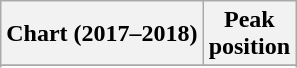<table class="wikitable sortable plainrowheaders" style="text-align:center;">
<tr>
<th>Chart (2017–2018)</th>
<th>Peak<br> position</th>
</tr>
<tr>
</tr>
<tr>
</tr>
<tr>
</tr>
<tr>
</tr>
</table>
